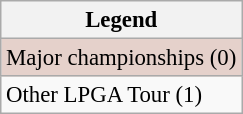<table class="wikitable" style="font-size:95%;">
<tr>
<th>Legend</th>
</tr>
<tr style="background:#e5d1cb;">
<td>Major championships (0)</td>
</tr>
<tr>
<td>Other LPGA Tour (1)</td>
</tr>
</table>
